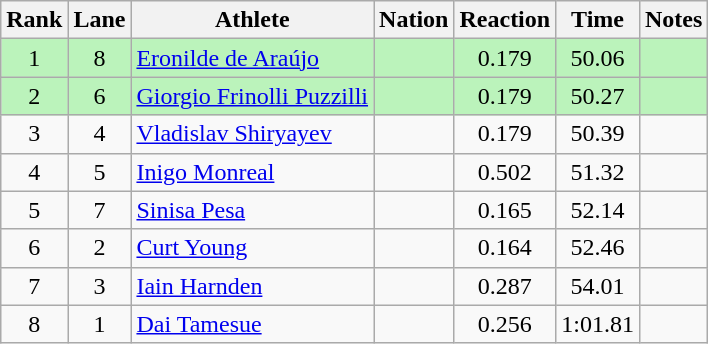<table class="wikitable sortable" style="text-align:center">
<tr>
<th>Rank</th>
<th>Lane</th>
<th>Athlete</th>
<th>Nation</th>
<th>Reaction</th>
<th>Time</th>
<th>Notes</th>
</tr>
<tr bgcolor = "bbf3bb">
<td>1</td>
<td>8</td>
<td align="left"><a href='#'>Eronilde de Araújo</a></td>
<td align="left"></td>
<td>0.179</td>
<td>50.06</td>
<td></td>
</tr>
<tr bgcolor = "bbf3bb">
<td>2</td>
<td>6</td>
<td align="left"><a href='#'>Giorgio Frinolli Puzzilli</a></td>
<td align="left"></td>
<td>0.179</td>
<td>50.27</td>
<td></td>
</tr>
<tr>
<td>3</td>
<td>4</td>
<td align="left"><a href='#'>Vladislav Shiryayev</a></td>
<td align="left"></td>
<td>0.179</td>
<td>50.39</td>
<td></td>
</tr>
<tr>
<td>4</td>
<td>5</td>
<td align="left"><a href='#'>Inigo Monreal</a></td>
<td align="left"></td>
<td>0.502</td>
<td>51.32</td>
<td></td>
</tr>
<tr>
<td>5</td>
<td>7</td>
<td align="left"><a href='#'>Sinisa Pesa</a></td>
<td align="left"></td>
<td>0.165</td>
<td>52.14</td>
<td></td>
</tr>
<tr>
<td>6</td>
<td>2</td>
<td align="left"><a href='#'>Curt Young</a></td>
<td align="left"></td>
<td>0.164</td>
<td>52.46</td>
<td></td>
</tr>
<tr>
<td>7</td>
<td>3</td>
<td align="left"><a href='#'>Iain Harnden</a></td>
<td align="left"></td>
<td>0.287</td>
<td>54.01</td>
<td></td>
</tr>
<tr>
<td>8</td>
<td>1</td>
<td align="left"><a href='#'>Dai Tamesue</a></td>
<td align="left"></td>
<td>0.256</td>
<td data-sort-value=61.81>1:01.81</td>
<td></td>
</tr>
</table>
